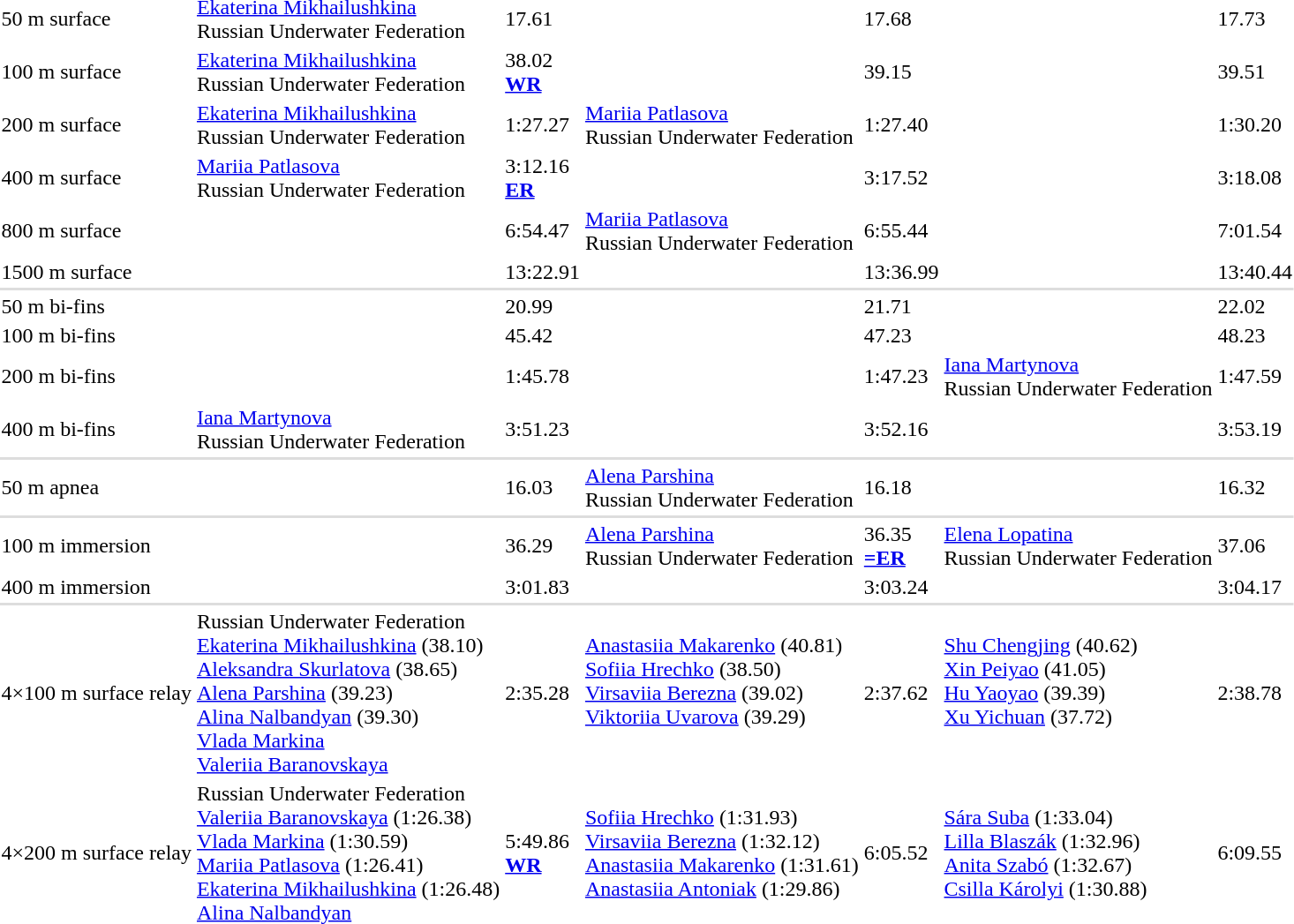<table>
<tr>
<td>50 m surface</td>
<td><a href='#'>Ekaterina Mikhailushkina</a><br>Russian Underwater Federation</td>
<td>17.61</td>
<td></td>
<td>17.68</td>
<td></td>
<td>17.73</td>
</tr>
<tr>
<td>100 m surface</td>
<td><a href='#'>Ekaterina Mikhailushkina</a><br>Russian Underwater Federation</td>
<td>38.02<br><strong><a href='#'>WR</a></strong></td>
<td></td>
<td>39.15</td>
<td></td>
<td>39.51</td>
</tr>
<tr>
<td>200 m surface</td>
<td><a href='#'>Ekaterina Mikhailushkina</a><br>Russian Underwater Federation</td>
<td>1:27.27</td>
<td><a href='#'>Mariia Patlasova</a><br>Russian Underwater Federation</td>
<td>1:27.40</td>
<td></td>
<td>1:30.20</td>
</tr>
<tr>
<td>400 m surface</td>
<td><a href='#'>Mariia Patlasova</a><br>Russian Underwater Federation</td>
<td>3:12.16<br><strong><a href='#'>ER</a></strong></td>
<td></td>
<td>3:17.52</td>
<td></td>
<td>3:18.08</td>
</tr>
<tr>
<td>800 m surface</td>
<td></td>
<td>6:54.47</td>
<td><a href='#'>Mariia Patlasova</a><br>Russian Underwater Federation</td>
<td>6:55.44</td>
<td></td>
<td>7:01.54</td>
</tr>
<tr>
<td>1500 m surface</td>
<td></td>
<td>13:22.91</td>
<td></td>
<td>13:36.99</td>
<td></td>
<td>13:40.44</td>
</tr>
<tr bgcolor=#DDDDDD>
<td colspan=7></td>
</tr>
<tr>
<td>50 m bi-fins</td>
<td></td>
<td>20.99</td>
<td></td>
<td>21.71</td>
<td></td>
<td>22.02</td>
</tr>
<tr>
<td>100 m bi-fins</td>
<td></td>
<td>45.42</td>
<td></td>
<td>47.23</td>
<td></td>
<td>48.23</td>
</tr>
<tr>
<td>200 m bi-fins</td>
<td></td>
<td>1:45.78</td>
<td></td>
<td>1:47.23</td>
<td><a href='#'>Iana Martynova</a><br>Russian Underwater Federation</td>
<td>1:47.59</td>
</tr>
<tr>
<td>400 m bi-fins</td>
<td><a href='#'>Iana Martynova</a><br>Russian Underwater Federation</td>
<td>3:51.23</td>
<td></td>
<td>3:52.16</td>
<td></td>
<td>3:53.19</td>
</tr>
<tr bgcolor=#DDDDDD>
<td colspan=7></td>
</tr>
<tr>
<td>50 m apnea</td>
<td></td>
<td>16.03</td>
<td><a href='#'>Alena Parshina</a><br>Russian Underwater Federation</td>
<td>16.18</td>
<td></td>
<td>16.32</td>
</tr>
<tr bgcolor=#DDDDDD>
<td colspan=7></td>
</tr>
<tr>
<td>100 m immersion</td>
<td></td>
<td>36.29</td>
<td><a href='#'>Alena Parshina</a><br>Russian Underwater Federation</td>
<td>36.35<br><strong><a href='#'>=ER</a></strong></td>
<td><a href='#'>Elena Lopatina</a><br>Russian Underwater Federation</td>
<td>37.06</td>
</tr>
<tr>
<td>400 m immersion</td>
<td></td>
<td>3:01.83</td>
<td></td>
<td>3:03.24</td>
<td></td>
<td>3:04.17</td>
</tr>
<tr bgcolor=#DDDDDD>
<td colspan=7></td>
</tr>
<tr>
<td>4×100 m surface relay</td>
<td valign=top>Russian Underwater Federation<br><a href='#'>Ekaterina Mikhailushkina</a> (38.10)<br><a href='#'>Aleksandra Skurlatova</a> (38.65)<br><a href='#'>Alena Parshina</a> (39.23)<br><a href='#'>Alina Nalbandyan</a> (39.30)<br><a href='#'>Vlada Markina</a><br><a href='#'>Valeriia Baranovskaya</a></td>
<td>2:35.28</td>
<td valign=top><br><a href='#'>Anastasiia Makarenko</a> (40.81)<br><a href='#'>Sofiia Hrechko</a> (38.50)<br><a href='#'>Virsaviia Berezna</a> (39.02)<br><a href='#'>Viktoriia Uvarova</a> (39.29)</td>
<td>2:37.62</td>
<td valign=top><br><a href='#'>Shu Chengjing</a> (40.62)<br><a href='#'>Xin Peiyao</a> (41.05)<br><a href='#'>Hu Yaoyao</a> (39.39)<br><a href='#'>Xu Yichuan</a> (37.72)</td>
<td>2:38.78</td>
</tr>
<tr>
<td>4×200 m surface relay</td>
<td valign=top>Russian Underwater Federation<br><a href='#'>Valeriia Baranovskaya</a> (1:26.38)<br><a href='#'>Vlada Markina</a> (1:30.59)<br><a href='#'>Mariia Patlasova</a> (1:26.41)<br><a href='#'>Ekaterina Mikhailushkina</a> (1:26.48)<br><a href='#'>Alina Nalbandyan</a></td>
<td>5:49.86<br><strong><a href='#'>WR</a></strong></td>
<td valign=top><br><a href='#'>Sofiia Hrechko</a> (1:31.93)<br><a href='#'>Virsaviia Berezna</a> (1:32.12)<br><a href='#'>Anastasiia Makarenko</a> (1:31.61)<br><a href='#'>Anastasiia Antoniak</a> (1:29.86)</td>
<td>6:05.52</td>
<td valign=top><br><a href='#'>Sára Suba</a> (1:33.04)<br><a href='#'>Lilla Blaszák</a> (1:32.96)<br><a href='#'>Anita Szabó</a> (1:32.67)<br><a href='#'>Csilla Károlyi</a> (1:30.88)</td>
<td>6:09.55</td>
</tr>
</table>
